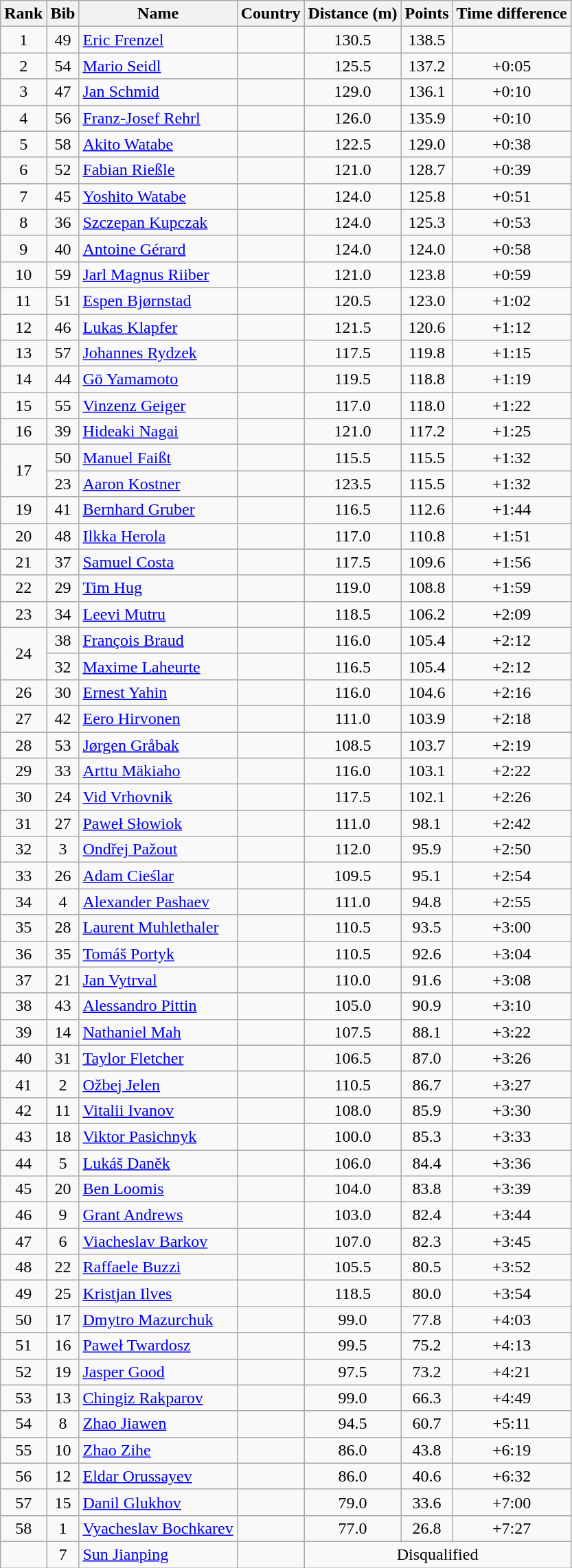<table class="wikitable sortable" style="text-align:center">
<tr>
<th>Rank</th>
<th>Bib</th>
<th>Name</th>
<th>Country</th>
<th>Distance (m)</th>
<th>Points</th>
<th>Time difference</th>
</tr>
<tr>
<td>1</td>
<td>49</td>
<td align=left><a href='#'>Eric Frenzel</a></td>
<td align=left></td>
<td>130.5</td>
<td>138.5</td>
<td></td>
</tr>
<tr>
<td>2</td>
<td>54</td>
<td align=left><a href='#'>Mario Seidl</a></td>
<td align=left></td>
<td>125.5</td>
<td>137.2</td>
<td>+0:05</td>
</tr>
<tr>
<td>3</td>
<td>47</td>
<td align=left><a href='#'>Jan Schmid</a></td>
<td align=left></td>
<td>129.0</td>
<td>136.1</td>
<td>+0:10</td>
</tr>
<tr>
<td>4</td>
<td>56</td>
<td align=left><a href='#'>Franz-Josef Rehrl</a></td>
<td align=left></td>
<td>126.0</td>
<td>135.9</td>
<td>+0:10</td>
</tr>
<tr>
<td>5</td>
<td>58</td>
<td align=left><a href='#'>Akito Watabe</a></td>
<td align=left></td>
<td>122.5</td>
<td>129.0</td>
<td>+0:38</td>
</tr>
<tr>
<td>6</td>
<td>52</td>
<td align=left><a href='#'>Fabian Rießle</a></td>
<td align=left></td>
<td>121.0</td>
<td>128.7</td>
<td>+0:39</td>
</tr>
<tr>
<td>7</td>
<td>45</td>
<td align=left><a href='#'>Yoshito Watabe</a></td>
<td align=left></td>
<td>124.0</td>
<td>125.8</td>
<td>+0:51</td>
</tr>
<tr>
<td>8</td>
<td>36</td>
<td align=left><a href='#'>Szczepan Kupczak</a></td>
<td align=left></td>
<td>124.0</td>
<td>125.3</td>
<td>+0:53</td>
</tr>
<tr>
<td>9</td>
<td>40</td>
<td align=left><a href='#'>Antoine Gérard</a></td>
<td align=left></td>
<td>124.0</td>
<td>124.0</td>
<td>+0:58</td>
</tr>
<tr>
<td>10</td>
<td>59</td>
<td align=left><a href='#'>Jarl Magnus Riiber</a></td>
<td align=left></td>
<td>121.0</td>
<td>123.8</td>
<td>+0:59</td>
</tr>
<tr>
<td>11</td>
<td>51</td>
<td align=left><a href='#'>Espen Bjørnstad</a></td>
<td align=left></td>
<td>120.5</td>
<td>123.0</td>
<td>+1:02</td>
</tr>
<tr>
<td>12</td>
<td>46</td>
<td align=left><a href='#'>Lukas Klapfer</a></td>
<td align=left></td>
<td>121.5</td>
<td>120.6</td>
<td>+1:12</td>
</tr>
<tr>
<td>13</td>
<td>57</td>
<td align=left><a href='#'>Johannes Rydzek</a></td>
<td align=left></td>
<td>117.5</td>
<td>119.8</td>
<td>+1:15</td>
</tr>
<tr>
<td>14</td>
<td>44</td>
<td align=left><a href='#'>Gō Yamamoto</a></td>
<td align=left></td>
<td>119.5</td>
<td>118.8</td>
<td>+1:19</td>
</tr>
<tr>
<td>15</td>
<td>55</td>
<td align=left><a href='#'>Vinzenz Geiger</a></td>
<td align=left></td>
<td>117.0</td>
<td>118.0</td>
<td>+1:22</td>
</tr>
<tr>
<td>16</td>
<td>39</td>
<td align=left><a href='#'>Hideaki Nagai</a></td>
<td align=left></td>
<td>121.0</td>
<td>117.2</td>
<td>+1:25</td>
</tr>
<tr>
<td rowspan=2>17</td>
<td>50</td>
<td align=left><a href='#'>Manuel Faißt</a></td>
<td align=left></td>
<td>115.5</td>
<td>115.5</td>
<td>+1:32</td>
</tr>
<tr>
<td>23</td>
<td align=left><a href='#'>Aaron Kostner</a></td>
<td align=left></td>
<td>123.5</td>
<td>115.5</td>
<td>+1:32</td>
</tr>
<tr>
<td>19</td>
<td>41</td>
<td align=left><a href='#'>Bernhard Gruber</a></td>
<td align=left></td>
<td>116.5</td>
<td>112.6</td>
<td>+1:44</td>
</tr>
<tr>
<td>20</td>
<td>48</td>
<td align=left><a href='#'>Ilkka Herola</a></td>
<td align=left></td>
<td>117.0</td>
<td>110.8</td>
<td>+1:51</td>
</tr>
<tr>
<td>21</td>
<td>37</td>
<td align=left><a href='#'>Samuel Costa</a></td>
<td align=left></td>
<td>117.5</td>
<td>109.6</td>
<td>+1:56</td>
</tr>
<tr>
<td>22</td>
<td>29</td>
<td align=left><a href='#'>Tim Hug</a></td>
<td align=left></td>
<td>119.0</td>
<td>108.8</td>
<td>+1:59</td>
</tr>
<tr>
<td>23</td>
<td>34</td>
<td align=left><a href='#'>Leevi Mutru</a></td>
<td align=left></td>
<td>118.5</td>
<td>106.2</td>
<td>+2:09</td>
</tr>
<tr>
<td rowspan=2>24</td>
<td>38</td>
<td align=left><a href='#'>François Braud</a></td>
<td align=left></td>
<td>116.0</td>
<td>105.4</td>
<td>+2:12</td>
</tr>
<tr>
<td>32</td>
<td align=left><a href='#'>Maxime Laheurte</a></td>
<td align=left></td>
<td>116.5</td>
<td>105.4</td>
<td>+2:12</td>
</tr>
<tr>
<td>26</td>
<td>30</td>
<td align=left><a href='#'>Ernest Yahin</a></td>
<td align=left></td>
<td>116.0</td>
<td>104.6</td>
<td>+2:16</td>
</tr>
<tr>
<td>27</td>
<td>42</td>
<td align=left><a href='#'>Eero Hirvonen</a></td>
<td align=left></td>
<td>111.0</td>
<td>103.9</td>
<td>+2:18</td>
</tr>
<tr>
<td>28</td>
<td>53</td>
<td align=left><a href='#'>Jørgen Gråbak</a></td>
<td align=left></td>
<td>108.5</td>
<td>103.7</td>
<td>+2:19</td>
</tr>
<tr>
<td>29</td>
<td>33</td>
<td align=left><a href='#'>Arttu Mäkiaho</a></td>
<td align=left></td>
<td>116.0</td>
<td>103.1</td>
<td>+2:22</td>
</tr>
<tr>
<td>30</td>
<td>24</td>
<td align=left><a href='#'>Vid Vrhovnik</a></td>
<td align=left></td>
<td>117.5</td>
<td>102.1</td>
<td>+2:26</td>
</tr>
<tr>
<td>31</td>
<td>27</td>
<td align=left><a href='#'>Paweł Słowiok</a></td>
<td align=left></td>
<td>111.0</td>
<td>98.1</td>
<td>+2:42</td>
</tr>
<tr>
<td>32</td>
<td>3</td>
<td align=left><a href='#'>Ondřej Pažout</a></td>
<td align=left></td>
<td>112.0</td>
<td>95.9</td>
<td>+2:50</td>
</tr>
<tr>
<td>33</td>
<td>26</td>
<td align=left><a href='#'>Adam Cieślar</a></td>
<td align=left></td>
<td>109.5</td>
<td>95.1</td>
<td>+2:54</td>
</tr>
<tr>
<td>34</td>
<td>4</td>
<td align=left><a href='#'>Alexander Pashaev</a></td>
<td align=left></td>
<td>111.0</td>
<td>94.8</td>
<td>+2:55</td>
</tr>
<tr>
<td>35</td>
<td>28</td>
<td align=left><a href='#'>Laurent Muhlethaler</a></td>
<td align=left></td>
<td>110.5</td>
<td>93.5</td>
<td>+3:00</td>
</tr>
<tr>
<td>36</td>
<td>35</td>
<td align=left><a href='#'>Tomáš Portyk</a></td>
<td align=left></td>
<td>110.5</td>
<td>92.6</td>
<td>+3:04</td>
</tr>
<tr>
<td>37</td>
<td>21</td>
<td align=left><a href='#'>Jan Vytrval</a></td>
<td align=left></td>
<td>110.0</td>
<td>91.6</td>
<td>+3:08</td>
</tr>
<tr>
<td>38</td>
<td>43</td>
<td align=left><a href='#'>Alessandro Pittin</a></td>
<td align=left></td>
<td>105.0</td>
<td>90.9</td>
<td>+3:10</td>
</tr>
<tr>
<td>39</td>
<td>14</td>
<td align=left><a href='#'>Nathaniel Mah</a></td>
<td align=left></td>
<td>107.5</td>
<td>88.1</td>
<td>+3:22</td>
</tr>
<tr>
<td>40</td>
<td>31</td>
<td align=left><a href='#'>Taylor Fletcher</a></td>
<td align=left></td>
<td>106.5</td>
<td>87.0</td>
<td>+3:26</td>
</tr>
<tr>
<td>41</td>
<td>2</td>
<td align=left><a href='#'>Ožbej Jelen</a></td>
<td align=left></td>
<td>110.5</td>
<td>86.7</td>
<td>+3:27</td>
</tr>
<tr>
<td>42</td>
<td>11</td>
<td align=left><a href='#'>Vitalii Ivanov</a></td>
<td align=left></td>
<td>108.0</td>
<td>85.9</td>
<td>+3:30</td>
</tr>
<tr>
<td>43</td>
<td>18</td>
<td align=left><a href='#'>Viktor Pasichnyk</a></td>
<td align=left></td>
<td>100.0</td>
<td>85.3</td>
<td>+3:33</td>
</tr>
<tr>
<td>44</td>
<td>5</td>
<td align=left><a href='#'>Lukáš Daněk</a></td>
<td align=left></td>
<td>106.0</td>
<td>84.4</td>
<td>+3:36</td>
</tr>
<tr>
<td>45</td>
<td>20</td>
<td align=left><a href='#'>Ben Loomis</a></td>
<td align=left></td>
<td>104.0</td>
<td>83.8</td>
<td>+3:39</td>
</tr>
<tr>
<td>46</td>
<td>9</td>
<td align=left><a href='#'>Grant Andrews</a></td>
<td align=left></td>
<td>103.0</td>
<td>82.4</td>
<td>+3:44</td>
</tr>
<tr>
<td>47</td>
<td>6</td>
<td align=left><a href='#'>Viacheslav Barkov</a></td>
<td align=left></td>
<td>107.0</td>
<td>82.3</td>
<td>+3:45</td>
</tr>
<tr>
<td>48</td>
<td>22</td>
<td align=left><a href='#'>Raffaele Buzzi</a></td>
<td align=left></td>
<td>105.5</td>
<td>80.5</td>
<td>+3:52</td>
</tr>
<tr>
<td>49</td>
<td>25</td>
<td align=left><a href='#'>Kristjan Ilves</a></td>
<td align=left></td>
<td>118.5</td>
<td>80.0</td>
<td>+3:54</td>
</tr>
<tr>
<td>50</td>
<td>17</td>
<td align=left><a href='#'>Dmytro Mazurchuk</a></td>
<td align=left></td>
<td>99.0</td>
<td>77.8</td>
<td>+4:03</td>
</tr>
<tr>
<td>51</td>
<td>16</td>
<td align=left><a href='#'>Paweł Twardosz</a></td>
<td align=left></td>
<td>99.5</td>
<td>75.2</td>
<td>+4:13</td>
</tr>
<tr>
<td>52</td>
<td>19</td>
<td align=left><a href='#'>Jasper Good</a></td>
<td align=left></td>
<td>97.5</td>
<td>73.2</td>
<td>+4:21</td>
</tr>
<tr>
<td>53</td>
<td>13</td>
<td align=left><a href='#'>Chingiz Rakparov</a></td>
<td align=left></td>
<td>99.0</td>
<td>66.3</td>
<td>+4:49</td>
</tr>
<tr>
<td>54</td>
<td>8</td>
<td align=left><a href='#'>Zhao Jiawen</a></td>
<td align=left></td>
<td>94.5</td>
<td>60.7</td>
<td>+5:11</td>
</tr>
<tr>
<td>55</td>
<td>10</td>
<td align=left><a href='#'>Zhao Zihe</a></td>
<td align=left></td>
<td>86.0</td>
<td>43.8</td>
<td>+6:19</td>
</tr>
<tr>
<td>56</td>
<td>12</td>
<td align=left><a href='#'>Eldar Orussayev</a></td>
<td align=left></td>
<td>86.0</td>
<td>40.6</td>
<td>+6:32</td>
</tr>
<tr>
<td>57</td>
<td>15</td>
<td align=left><a href='#'>Danil Glukhov</a></td>
<td align=left></td>
<td>79.0</td>
<td>33.6</td>
<td>+7:00</td>
</tr>
<tr>
<td>58</td>
<td>1</td>
<td align=left><a href='#'>Vyacheslav Bochkarev</a></td>
<td align=left></td>
<td>77.0</td>
<td>26.8</td>
<td>+7:27</td>
</tr>
<tr>
<td></td>
<td>7</td>
<td align=left><a href='#'>Sun Jianping</a></td>
<td align=left></td>
<td colspan=3>Disqualified</td>
</tr>
</table>
